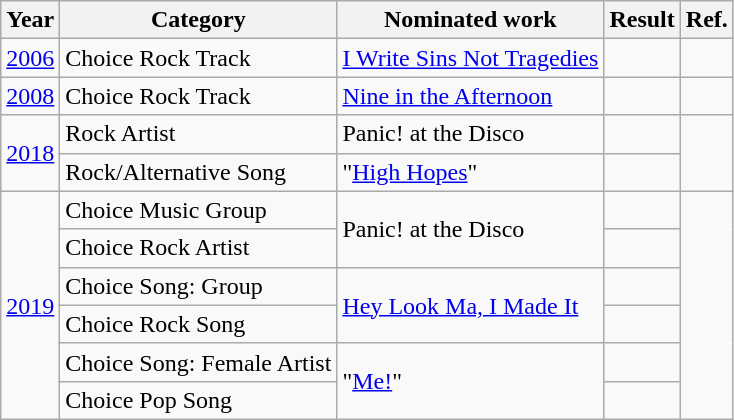<table class="wikitable">
<tr>
<th>Year</th>
<th>Category</th>
<th>Nominated work</th>
<th>Result</th>
<th>Ref.</th>
</tr>
<tr>
<td><a href='#'>2006</a></td>
<td>Choice Rock Track</td>
<td><a href='#'>I Write Sins Not Tragedies</a></td>
<td></td>
<td></td>
</tr>
<tr>
<td><a href='#'>2008</a></td>
<td>Choice Rock Track</td>
<td><a href='#'>Nine in the Afternoon</a></td>
<td></td>
<td></td>
</tr>
<tr>
<td rowspan="2"><a href='#'>2018</a></td>
<td rowspan="1">Rock Artist</td>
<td>Panic! at the Disco</td>
<td></td>
<td rowspan="2"></td>
</tr>
<tr>
<td>Rock/Alternative Song</td>
<td>"<a href='#'>High Hopes</a>"</td>
<td></td>
</tr>
<tr>
<td rowspan="6"><a href='#'>2019</a></td>
<td>Choice Music Group</td>
<td rowspan="2">Panic! at the Disco</td>
<td></td>
<td rowspan="6"></td>
</tr>
<tr>
<td rowspan="1">Choice Rock Artist</td>
<td></td>
</tr>
<tr>
<td rowspan="1">Choice Song: Group</td>
<td rowspan="2"><a href='#'>Hey Look Ma, I Made It</a></td>
<td></td>
</tr>
<tr>
<td rowspan="1">Choice Rock Song</td>
<td></td>
</tr>
<tr>
<td rowspan="1">Choice Song: Female Artist</td>
<td rowspan="2">"<a href='#'>Me!</a>"<br></td>
<td></td>
</tr>
<tr>
<td rowspan="1">Choice Pop Song</td>
<td></td>
</tr>
</table>
